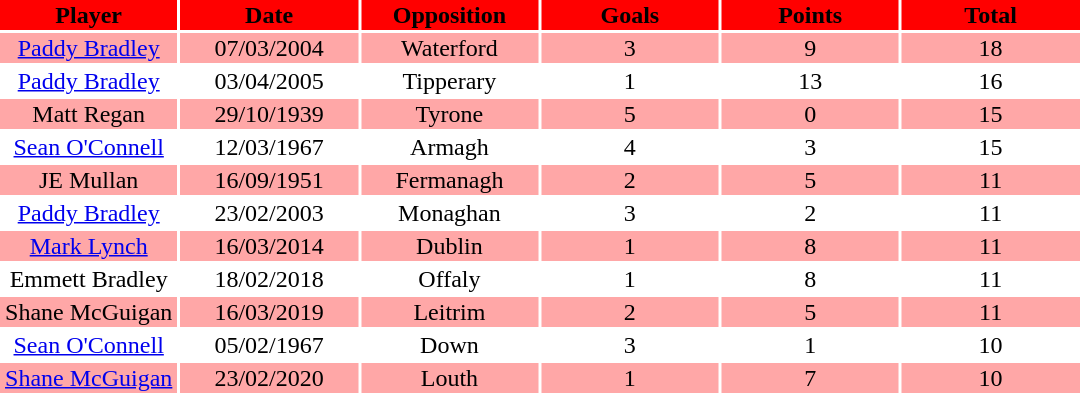<table>
<tr bgcolor=#FF0000>
<th width=16%>Player</th>
<th width=16%>Date</th>
<th width=16%>Opposition</th>
<th width=16%>Goals</th>
<th width=16%>Points</th>
<th width=16%>Total</th>
</tr>
<tr bgcolor=#FFA7A7>
<td align=center><a href='#'>Paddy Bradley</a></td>
<td align=center>07/03/2004</td>
<td align=center>Waterford</td>
<td align=center>3</td>
<td align=center>9</td>
<td align=center>18</td>
</tr>
<tr bgcolor=#FFFFFF>
<td align=center><a href='#'>Paddy Bradley</a></td>
<td align=center>03/04/2005</td>
<td align=center>Tipperary</td>
<td align=center>1</td>
<td align=center>13</td>
<td align=center>16</td>
</tr>
<tr bgcolor=#FFA7A7>
<td align=center>Matt Regan</td>
<td align=center>29/10/1939</td>
<td align=center>Tyrone</td>
<td align=center>5</td>
<td align=center>0</td>
<td align=center>15</td>
</tr>
<tr bgcolor=#FFFFFF>
<td align=center><a href='#'>Sean O'Connell</a></td>
<td align=center>12/03/1967</td>
<td align=center>Armagh</td>
<td align=center>4</td>
<td align=center>3</td>
<td align=center>15</td>
</tr>
<tr bgcolor=#FFA7A7>
<td align=center>JE Mullan</td>
<td align=center>16/09/1951</td>
<td align=center>Fermanagh</td>
<td align=center>2</td>
<td align=center>5</td>
<td align=center>11</td>
</tr>
<tr bgcolor=#FFFFFF>
<td align=center><a href='#'>Paddy Bradley</a></td>
<td align=center>23/02/2003</td>
<td align=center>Monaghan</td>
<td align=center>3</td>
<td align=center>2</td>
<td align=center>11</td>
</tr>
<tr bgcolor=#FFA7A7>
<td align=center><a href='#'>Mark Lynch</a></td>
<td align=center>16/03/2014</td>
<td align=center>Dublin</td>
<td align=center>1</td>
<td align=center>8</td>
<td align=center>11</td>
</tr>
<tr bgcolor=#FFFFFF>
<td align=center>Emmett Bradley</td>
<td align=center>18/02/2018</td>
<td align=center>Offaly</td>
<td align=center>1</td>
<td align=center>8</td>
<td align=center>11</td>
</tr>
<tr bgcolor=#FFA7A7>
<td align=center>Shane McGuigan</td>
<td align=center>16/03/2019</td>
<td align=center>Leitrim</td>
<td align=center>2</td>
<td align=center>5</td>
<td align=center>11</td>
</tr>
<tr bgcolor=#FFFFFF>
<td align=center><a href='#'>Sean O'Connell</a></td>
<td align=center>05/02/1967</td>
<td align=center>Down</td>
<td align=center>3</td>
<td align=center>1</td>
<td align=center>10</td>
</tr>
<tr bgcolor=#FFA7A7>
<td align=center><a href='#'>Shane McGuigan</a></td>
<td align=center>23/02/2020</td>
<td align=center>Louth</td>
<td align=center>1</td>
<td align=center>7</td>
<td align=center>10</td>
</tr>
</table>
